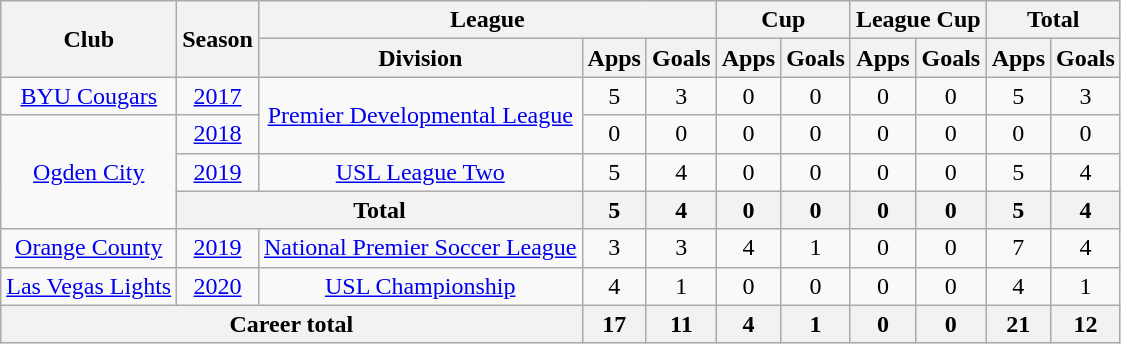<table class="wikitable" style="text-align: center;">
<tr>
<th rowspan="2">Club</th>
<th rowspan="2">Season</th>
<th colspan="3">League</th>
<th colspan="2">Cup</th>
<th colspan="2">League Cup</th>
<th colspan="2">Total</th>
</tr>
<tr>
<th>Division</th>
<th>Apps</th>
<th>Goals</th>
<th>Apps</th>
<th>Goals</th>
<th>Apps</th>
<th>Goals</th>
<th>Apps</th>
<th>Goals</th>
</tr>
<tr>
<td valign="center"><a href='#'>BYU Cougars</a></td>
<td><a href='#'>2017</a></td>
<td Rowspan="2"><a href='#'>Premier Developmental League</a></td>
<td>5</td>
<td>3</td>
<td>0</td>
<td>0</td>
<td>0</td>
<td>0</td>
<td>5</td>
<td>3</td>
</tr>
<tr>
<td rowspan="3" valign="center"><a href='#'>Ogden City</a></td>
<td><a href='#'>2018</a></td>
<td>0</td>
<td>0</td>
<td>0</td>
<td>0</td>
<td>0</td>
<td>0</td>
<td>0</td>
<td>0</td>
</tr>
<tr>
<td><a href='#'>2019</a></td>
<td Rowspan="1"><a href='#'>USL League Two</a></td>
<td>5</td>
<td>4</td>
<td>0</td>
<td>0</td>
<td>0</td>
<td>0</td>
<td>5</td>
<td>4</td>
</tr>
<tr>
<th colspan="2">Total</th>
<th>5</th>
<th>4</th>
<th>0</th>
<th>0</th>
<th>0</th>
<th>0</th>
<th>5</th>
<th>4</th>
</tr>
<tr>
<td valign="center"><a href='#'>Orange County</a></td>
<td><a href='#'>2019</a></td>
<td Rowspan="1"><a href='#'>National Premier Soccer League</a></td>
<td>3</td>
<td>3</td>
<td>4</td>
<td>1</td>
<td>0</td>
<td>0</td>
<td>7</td>
<td>4</td>
</tr>
<tr>
<td valign="center"><a href='#'>Las Vegas Lights</a></td>
<td><a href='#'>2020</a></td>
<td Rowspan="1"><a href='#'>USL Championship</a></td>
<td>4</td>
<td>1</td>
<td>0</td>
<td>0</td>
<td>0</td>
<td>0</td>
<td>4</td>
<td>1</td>
</tr>
<tr>
<th colspan="3">Career total</th>
<th>17</th>
<th>11</th>
<th>4</th>
<th>1</th>
<th>0</th>
<th>0</th>
<th>21</th>
<th>12</th>
</tr>
</table>
